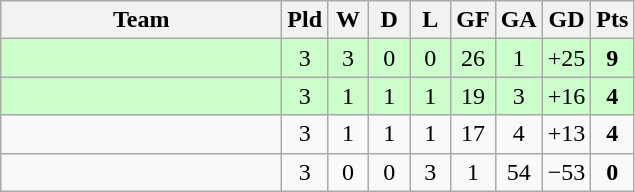<table class="wikitable" style="text-align:center;">
<tr>
<th width=180>Team</th>
<th width=20>Pld</th>
<th width=20>W</th>
<th width=20>D</th>
<th width=20>L</th>
<th width=20>GF</th>
<th width=20>GA</th>
<th width=20>GD</th>
<th width=20>Pts </th>
</tr>
<tr align=center bgcolor="ccffcc">
<td style="text-align:left;"></td>
<td>3</td>
<td>3</td>
<td>0</td>
<td>0</td>
<td>26</td>
<td>1</td>
<td>+25</td>
<td><strong>9</strong></td>
</tr>
<tr align=center bgcolor="ccffcc">
<td style="text-align:left;"></td>
<td>3</td>
<td>1</td>
<td>1</td>
<td>1</td>
<td>19</td>
<td>3</td>
<td>+16</td>
<td><strong>4</strong></td>
</tr>
<tr align=center>
<td style="text-align:left;"></td>
<td>3</td>
<td>1</td>
<td>1</td>
<td>1</td>
<td>17</td>
<td>4</td>
<td>+13</td>
<td><strong>4</strong></td>
</tr>
<tr align=center>
<td style="text-align:left;"></td>
<td>3</td>
<td>0</td>
<td>0</td>
<td>3</td>
<td>1</td>
<td>54</td>
<td>−53</td>
<td><strong>0</strong></td>
</tr>
</table>
